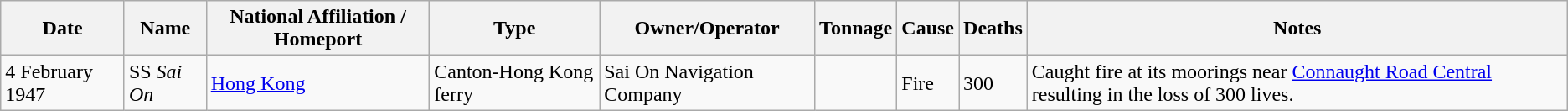<table class="wikitable sortable" align="center">
<tr>
<th data-sort-type=date>Date<br></th>
<th>Name</th>
<th>National Affiliation / Homeport</th>
<th>Type</th>
<th>Owner/Operator</th>
<th data-sort-type="number">Tonnage</th>
<th>Cause</th>
<th data-sort-type="number">Deaths</th>
<th>Notes</th>
</tr>
<tr>
<td>4 February 1947</td>
<td>SS <em>Sai On</em></td>
<td> <a href='#'>Hong Kong</a></td>
<td>Canton-Hong Kong ferry</td>
<td>Sai On Navigation Company</td>
<td></td>
<td>Fire</td>
<td>300</td>
<td>Caught fire at its moorings near <a href='#'>Connaught Road Central</a> resulting in the loss of 300 lives.</td>
</tr>
</table>
